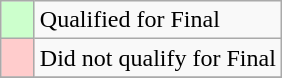<table class="wikitable">
<tr>
<td width=15px bgcolor="#cfc"></td>
<td>Qualified for Final</td>
</tr>
<tr>
<td width=15px bgcolor=#fcc></td>
<td>Did not qualify for Final</td>
</tr>
<tr>
</tr>
</table>
